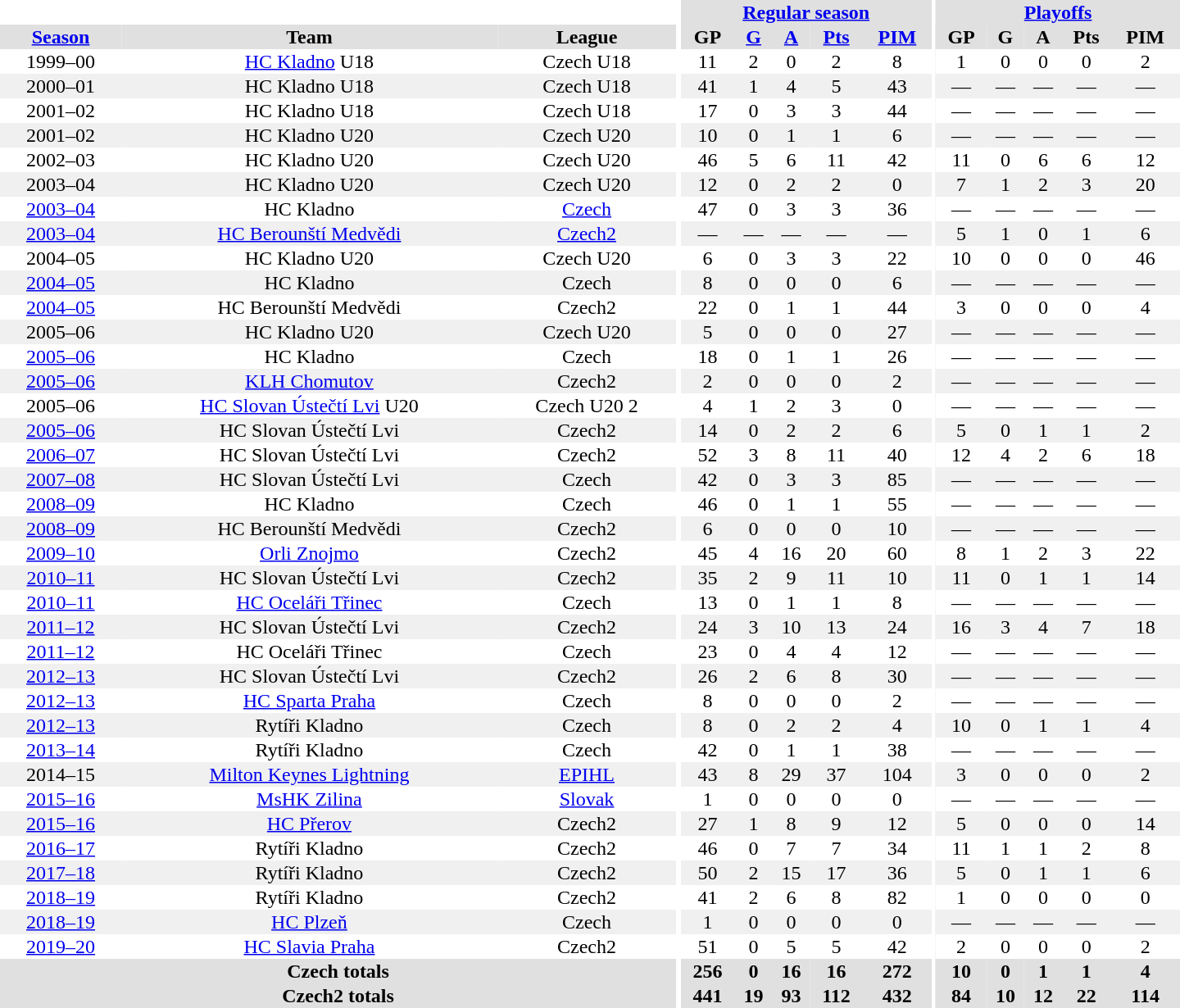<table border="0" cellpadding="1" cellspacing="0" style="text-align:center; width:60em">
<tr bgcolor="#e0e0e0">
<th colspan="3" bgcolor="#ffffff"></th>
<th rowspan="99" bgcolor="#ffffff"></th>
<th colspan="5"><a href='#'>Regular season</a></th>
<th rowspan="99" bgcolor="#ffffff"></th>
<th colspan="5"><a href='#'>Playoffs</a></th>
</tr>
<tr bgcolor="#e0e0e0">
<th><a href='#'>Season</a></th>
<th>Team</th>
<th>League</th>
<th>GP</th>
<th><a href='#'>G</a></th>
<th><a href='#'>A</a></th>
<th><a href='#'>Pts</a></th>
<th><a href='#'>PIM</a></th>
<th>GP</th>
<th>G</th>
<th>A</th>
<th>Pts</th>
<th>PIM</th>
</tr>
<tr>
<td>1999–00</td>
<td><a href='#'>HC Kladno</a> U18</td>
<td>Czech U18</td>
<td>11</td>
<td>2</td>
<td>0</td>
<td>2</td>
<td>8</td>
<td>1</td>
<td>0</td>
<td>0</td>
<td>0</td>
<td>2</td>
</tr>
<tr bgcolor="#f0f0f0">
<td>2000–01</td>
<td>HC Kladno U18</td>
<td>Czech U18</td>
<td>41</td>
<td>1</td>
<td>4</td>
<td>5</td>
<td>43</td>
<td>—</td>
<td>—</td>
<td>—</td>
<td>—</td>
<td>—</td>
</tr>
<tr>
<td>2001–02</td>
<td>HC Kladno U18</td>
<td>Czech U18</td>
<td>17</td>
<td>0</td>
<td>3</td>
<td>3</td>
<td>44</td>
<td>—</td>
<td>—</td>
<td>—</td>
<td>—</td>
<td>—</td>
</tr>
<tr bgcolor="#f0f0f0">
<td>2001–02</td>
<td>HC Kladno U20</td>
<td>Czech U20</td>
<td>10</td>
<td>0</td>
<td>1</td>
<td>1</td>
<td>6</td>
<td>—</td>
<td>—</td>
<td>—</td>
<td>—</td>
<td>—</td>
</tr>
<tr>
<td>2002–03</td>
<td>HC Kladno U20</td>
<td>Czech U20</td>
<td>46</td>
<td>5</td>
<td>6</td>
<td>11</td>
<td>42</td>
<td>11</td>
<td>0</td>
<td>6</td>
<td>6</td>
<td>12</td>
</tr>
<tr bgcolor="#f0f0f0">
<td>2003–04</td>
<td>HC Kladno U20</td>
<td>Czech U20</td>
<td>12</td>
<td>0</td>
<td>2</td>
<td>2</td>
<td>0</td>
<td>7</td>
<td>1</td>
<td>2</td>
<td>3</td>
<td>20</td>
</tr>
<tr>
<td><a href='#'>2003–04</a></td>
<td>HC Kladno</td>
<td><a href='#'>Czech</a></td>
<td>47</td>
<td>0</td>
<td>3</td>
<td>3</td>
<td>36</td>
<td>—</td>
<td>—</td>
<td>—</td>
<td>—</td>
<td>—</td>
</tr>
<tr bgcolor="#f0f0f0">
<td><a href='#'>2003–04</a></td>
<td><a href='#'>HC Berounští Medvědi</a></td>
<td><a href='#'>Czech2</a></td>
<td>—</td>
<td>—</td>
<td>—</td>
<td>—</td>
<td>—</td>
<td>5</td>
<td>1</td>
<td>0</td>
<td>1</td>
<td>6</td>
</tr>
<tr>
<td>2004–05</td>
<td>HC Kladno U20</td>
<td>Czech U20</td>
<td>6</td>
<td>0</td>
<td>3</td>
<td>3</td>
<td>22</td>
<td>10</td>
<td>0</td>
<td>0</td>
<td>0</td>
<td>46</td>
</tr>
<tr bgcolor="#f0f0f0">
<td><a href='#'>2004–05</a></td>
<td>HC Kladno</td>
<td>Czech</td>
<td>8</td>
<td>0</td>
<td>0</td>
<td>0</td>
<td>6</td>
<td>—</td>
<td>—</td>
<td>—</td>
<td>—</td>
<td>—</td>
</tr>
<tr>
<td><a href='#'>2004–05</a></td>
<td>HC Berounští Medvědi</td>
<td>Czech2</td>
<td>22</td>
<td>0</td>
<td>1</td>
<td>1</td>
<td>44</td>
<td>3</td>
<td>0</td>
<td>0</td>
<td>0</td>
<td>4</td>
</tr>
<tr bgcolor="#f0f0f0">
<td>2005–06</td>
<td>HC Kladno U20</td>
<td>Czech U20</td>
<td>5</td>
<td>0</td>
<td>0</td>
<td>0</td>
<td>27</td>
<td>—</td>
<td>—</td>
<td>—</td>
<td>—</td>
<td>—</td>
</tr>
<tr>
<td><a href='#'>2005–06</a></td>
<td>HC Kladno</td>
<td>Czech</td>
<td>18</td>
<td>0</td>
<td>1</td>
<td>1</td>
<td>26</td>
<td>—</td>
<td>—</td>
<td>—</td>
<td>—</td>
<td>—</td>
</tr>
<tr bgcolor="#f0f0f0">
<td><a href='#'>2005–06</a></td>
<td><a href='#'>KLH Chomutov</a></td>
<td>Czech2</td>
<td>2</td>
<td>0</td>
<td>0</td>
<td>0</td>
<td>2</td>
<td>—</td>
<td>—</td>
<td>—</td>
<td>—</td>
<td>—</td>
</tr>
<tr>
<td>2005–06</td>
<td><a href='#'>HC Slovan Ústečtí Lvi</a> U20</td>
<td>Czech U20 2</td>
<td>4</td>
<td>1</td>
<td>2</td>
<td>3</td>
<td>0</td>
<td>—</td>
<td>—</td>
<td>—</td>
<td>—</td>
<td>—</td>
</tr>
<tr bgcolor="#f0f0f0">
<td><a href='#'>2005–06</a></td>
<td>HC Slovan Ústečtí Lvi</td>
<td>Czech2</td>
<td>14</td>
<td>0</td>
<td>2</td>
<td>2</td>
<td>6</td>
<td>5</td>
<td>0</td>
<td>1</td>
<td>1</td>
<td>2</td>
</tr>
<tr>
<td><a href='#'>2006–07</a></td>
<td>HC Slovan Ústečtí Lvi</td>
<td>Czech2</td>
<td>52</td>
<td>3</td>
<td>8</td>
<td>11</td>
<td>40</td>
<td>12</td>
<td>4</td>
<td>2</td>
<td>6</td>
<td>18</td>
</tr>
<tr bgcolor="#f0f0f0">
<td><a href='#'>2007–08</a></td>
<td>HC Slovan Ústečtí Lvi</td>
<td>Czech</td>
<td>42</td>
<td>0</td>
<td>3</td>
<td>3</td>
<td>85</td>
<td>—</td>
<td>—</td>
<td>—</td>
<td>—</td>
<td>—</td>
</tr>
<tr>
<td><a href='#'>2008–09</a></td>
<td>HC Kladno</td>
<td>Czech</td>
<td>46</td>
<td>0</td>
<td>1</td>
<td>1</td>
<td>55</td>
<td>—</td>
<td>—</td>
<td>—</td>
<td>—</td>
<td>—</td>
</tr>
<tr bgcolor="#f0f0f0">
<td><a href='#'>2008–09</a></td>
<td>HC Berounští Medvědi</td>
<td>Czech2</td>
<td>6</td>
<td>0</td>
<td>0</td>
<td>0</td>
<td>10</td>
<td>—</td>
<td>—</td>
<td>—</td>
<td>—</td>
<td>—</td>
</tr>
<tr>
<td><a href='#'>2009–10</a></td>
<td><a href='#'>Orli Znojmo</a></td>
<td>Czech2</td>
<td>45</td>
<td>4</td>
<td>16</td>
<td>20</td>
<td>60</td>
<td>8</td>
<td>1</td>
<td>2</td>
<td>3</td>
<td>22</td>
</tr>
<tr bgcolor="#f0f0f0">
<td><a href='#'>2010–11</a></td>
<td>HC Slovan Ústečtí Lvi</td>
<td>Czech2</td>
<td>35</td>
<td>2</td>
<td>9</td>
<td>11</td>
<td>10</td>
<td>11</td>
<td>0</td>
<td>1</td>
<td>1</td>
<td>14</td>
</tr>
<tr>
<td><a href='#'>2010–11</a></td>
<td><a href='#'>HC Oceláři Třinec</a></td>
<td>Czech</td>
<td>13</td>
<td>0</td>
<td>1</td>
<td>1</td>
<td>8</td>
<td>—</td>
<td>—</td>
<td>—</td>
<td>—</td>
<td>—</td>
</tr>
<tr bgcolor="#f0f0f0">
<td><a href='#'>2011–12</a></td>
<td>HC Slovan Ústečtí Lvi</td>
<td>Czech2</td>
<td>24</td>
<td>3</td>
<td>10</td>
<td>13</td>
<td>24</td>
<td>16</td>
<td>3</td>
<td>4</td>
<td>7</td>
<td>18</td>
</tr>
<tr>
<td><a href='#'>2011–12</a></td>
<td>HC Oceláři Třinec</td>
<td>Czech</td>
<td>23</td>
<td>0</td>
<td>4</td>
<td>4</td>
<td>12</td>
<td>—</td>
<td>—</td>
<td>—</td>
<td>—</td>
<td>—</td>
</tr>
<tr bgcolor="#f0f0f0">
<td><a href='#'>2012–13</a></td>
<td>HC Slovan Ústečtí Lvi</td>
<td>Czech2</td>
<td>26</td>
<td>2</td>
<td>6</td>
<td>8</td>
<td>30</td>
<td>—</td>
<td>—</td>
<td>—</td>
<td>—</td>
<td>—</td>
</tr>
<tr>
<td><a href='#'>2012–13</a></td>
<td><a href='#'>HC Sparta Praha</a></td>
<td>Czech</td>
<td>8</td>
<td>0</td>
<td>0</td>
<td>0</td>
<td>2</td>
<td>—</td>
<td>—</td>
<td>—</td>
<td>—</td>
<td>—</td>
</tr>
<tr bgcolor="#f0f0f0">
<td><a href='#'>2012–13</a></td>
<td>Rytíři Kladno</td>
<td>Czech</td>
<td>8</td>
<td>0</td>
<td>2</td>
<td>2</td>
<td>4</td>
<td>10</td>
<td>0</td>
<td>1</td>
<td>1</td>
<td>4</td>
</tr>
<tr>
<td><a href='#'>2013–14</a></td>
<td>Rytíři Kladno</td>
<td>Czech</td>
<td>42</td>
<td>0</td>
<td>1</td>
<td>1</td>
<td>38</td>
<td>—</td>
<td>—</td>
<td>—</td>
<td>—</td>
<td>—</td>
</tr>
<tr bgcolor="#f0f0f0">
<td>2014–15</td>
<td><a href='#'>Milton Keynes Lightning</a></td>
<td><a href='#'>EPIHL</a></td>
<td>43</td>
<td>8</td>
<td>29</td>
<td>37</td>
<td>104</td>
<td>3</td>
<td>0</td>
<td>0</td>
<td>0</td>
<td>2</td>
</tr>
<tr>
<td><a href='#'>2015–16</a></td>
<td><a href='#'>MsHK Zilina</a></td>
<td><a href='#'>Slovak</a></td>
<td>1</td>
<td>0</td>
<td>0</td>
<td>0</td>
<td>0</td>
<td>—</td>
<td>—</td>
<td>—</td>
<td>—</td>
<td>—</td>
</tr>
<tr bgcolor="#f0f0f0">
<td><a href='#'>2015–16</a></td>
<td><a href='#'>HC Přerov</a></td>
<td>Czech2</td>
<td>27</td>
<td>1</td>
<td>8</td>
<td>9</td>
<td>12</td>
<td>5</td>
<td>0</td>
<td>0</td>
<td>0</td>
<td>14</td>
</tr>
<tr>
<td><a href='#'>2016–17</a></td>
<td>Rytíři Kladno</td>
<td>Czech2</td>
<td>46</td>
<td>0</td>
<td>7</td>
<td>7</td>
<td>34</td>
<td>11</td>
<td>1</td>
<td>1</td>
<td>2</td>
<td>8</td>
</tr>
<tr bgcolor="#f0f0f0">
<td><a href='#'>2017–18</a></td>
<td>Rytíři Kladno</td>
<td>Czech2</td>
<td>50</td>
<td>2</td>
<td>15</td>
<td>17</td>
<td>36</td>
<td>5</td>
<td>0</td>
<td>1</td>
<td>1</td>
<td>6</td>
</tr>
<tr>
<td><a href='#'>2018–19</a></td>
<td>Rytíři Kladno</td>
<td>Czech2</td>
<td>41</td>
<td>2</td>
<td>6</td>
<td>8</td>
<td>82</td>
<td>1</td>
<td>0</td>
<td>0</td>
<td>0</td>
<td>0</td>
</tr>
<tr bgcolor="#f0f0f0">
<td><a href='#'>2018–19</a></td>
<td><a href='#'>HC Plzeň</a></td>
<td>Czech</td>
<td>1</td>
<td>0</td>
<td>0</td>
<td>0</td>
<td>0</td>
<td>—</td>
<td>—</td>
<td>—</td>
<td>—</td>
<td>—</td>
</tr>
<tr>
<td><a href='#'>2019–20</a></td>
<td><a href='#'>HC Slavia Praha</a></td>
<td>Czech2</td>
<td>51</td>
<td>0</td>
<td>5</td>
<td>5</td>
<td>42</td>
<td>2</td>
<td>0</td>
<td>0</td>
<td>0</td>
<td>2</td>
</tr>
<tr>
</tr>
<tr ALIGN="center" bgcolor="#e0e0e0">
<th colspan="3">Czech totals</th>
<th ALIGN="center">256</th>
<th ALIGN="center">0</th>
<th ALIGN="center">16</th>
<th ALIGN="center">16</th>
<th ALIGN="center">272</th>
<th ALIGN="center">10</th>
<th ALIGN="center">0</th>
<th ALIGN="center">1</th>
<th ALIGN="center">1</th>
<th ALIGN="center">4</th>
</tr>
<tr>
</tr>
<tr ALIGN="center" bgcolor="#e0e0e0">
<th colspan="3">Czech2 totals</th>
<th ALIGN="center">441</th>
<th ALIGN="center">19</th>
<th ALIGN="center">93</th>
<th ALIGN="center">112</th>
<th ALIGN="center">432</th>
<th ALIGN="center">84</th>
<th ALIGN="center">10</th>
<th ALIGN="center">12</th>
<th ALIGN="center">22</th>
<th ALIGN="center">114</th>
</tr>
</table>
